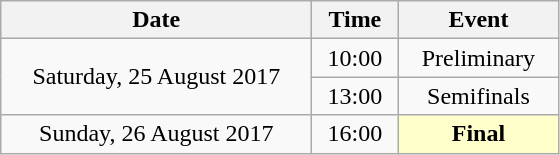<table class="wikitable" style="text-align:center;">
<tr>
<th width="200">Date</th>
<th width="50">Time</th>
<th width="100">Event</th>
</tr>
<tr>
<td rowspan="2">Saturday, 25 August 2017</td>
<td>10:00</td>
<td>Preliminary</td>
</tr>
<tr>
<td>13:00</td>
<td>Semifinals</td>
</tr>
<tr>
<td>Sunday, 26 August 2017</td>
<td>16:00</td>
<td bgcolor="ffffcc"><strong>Final</strong></td>
</tr>
</table>
